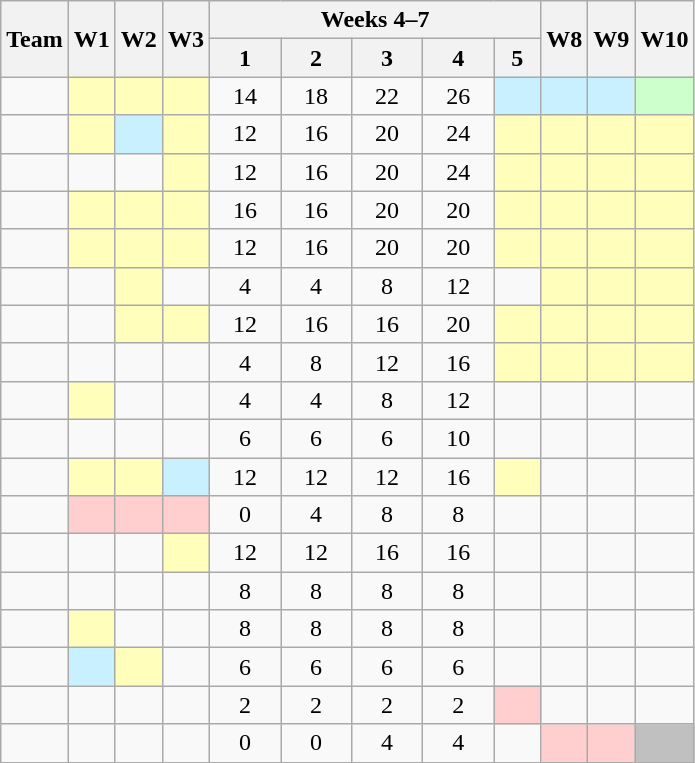<table class="wikitable sortable" style=text-align:center>
<tr>
<th rowspan=2>Team</th>
<th rowspan=2>W1</th>
<th rowspan=2>W2</th>
<th rowspan=2>W3</th>
<th colspan=5>Weeks 4–7</th>
<th rowspan=2>W8</th>
<th rowspan=2>W9</th>
<th rowspan=2>W10</th>
</tr>
<tr>
<th class=unsortable style=width:2.5em>1</th>
<th class=unsortable style=width:2.5em>2</th>
<th class=unsortable style=width:2.5em>3</th>
<th class=unsortable style=width:2.5em>4</th>
<th style=width:1.5em>5</th>
</tr>
<tr>
<td align=left></td>
<td bgcolor=FFFFBB></td>
<td bgcolor=FFFFBB></td>
<td bgcolor=FFFFBB></td>
<td>14</td>
<td>18</td>
<td>22</td>
<td>26</td>
<td bgcolor=C9F0FF></td>
<td bgcolor=C9F0FF></td>
<td bgcolor=C9F0FF></td>
<td bgcolor=CCFFCC><strong></strong></td>
</tr>
<tr>
<td align=left></td>
<td bgcolor=FFFFBB></td>
<td bgcolor=C9F0FF></td>
<td bgcolor=FFFFBB></td>
<td>12</td>
<td>16</td>
<td>20</td>
<td>24</td>
<td bgcolor=FFFFBB></td>
<td bgcolor=FFFFBB></td>
<td bgcolor=FFFFBB></td>
<td bgcolor=FFFFBB></td>
</tr>
<tr>
<td align=left></td>
<td></td>
<td></td>
<td bgcolor=FFFFBB></td>
<td>12</td>
<td>16</td>
<td>20</td>
<td>24</td>
<td bgcolor=FFFFBB></td>
<td bgcolor=FFFFBB></td>
<td bgcolor=FFFFBB></td>
<td bgcolor=FFFFBB></td>
</tr>
<tr>
<td align=left></td>
<td bgcolor=FFFFBB></td>
<td bgcolor=FFFFBB></td>
<td bgcolor=FFFFBB></td>
<td>16</td>
<td>16</td>
<td>20</td>
<td>20</td>
<td bgcolor=FFFFBB></td>
<td bgcolor=FFFFBB></td>
<td bgcolor=FFFFBB></td>
<td bgcolor=FFFFBB></td>
</tr>
<tr>
<td align=left></td>
<td bgcolor=FFFFBB></td>
<td bgcolor=FFFFBB></td>
<td bgcolor=FFFFBB></td>
<td>12</td>
<td>16</td>
<td>20</td>
<td>20</td>
<td bgcolor=FFFFBB></td>
<td bgcolor=FFFFBB></td>
<td bgcolor=FFFFBB></td>
<td bgcolor=FFFFBB></td>
</tr>
<tr>
<td align=left></td>
<td></td>
<td bgcolor=FFFFBB></td>
<td></td>
<td>4</td>
<td>4</td>
<td>8</td>
<td>12</td>
<td></td>
<td bgcolor=FFFFBB></td>
<td bgcolor=FFFFBB></td>
<td bgcolor=FFFFBB></td>
</tr>
<tr>
<td align=left></td>
<td></td>
<td bgcolor=FFFFBB></td>
<td bgcolor=FFFFBB></td>
<td>12</td>
<td>16</td>
<td>16</td>
<td>20</td>
<td bgcolor=FFFFBB></td>
<td bgcolor=FFFFBB></td>
<td bgcolor=FFFFBB></td>
<td bgcolor=FFFFBB></td>
</tr>
<tr>
<td align=left></td>
<td></td>
<td></td>
<td></td>
<td>4</td>
<td>8</td>
<td>12</td>
<td>16</td>
<td bgcolor=FFFFBB></td>
<td bgcolor=FFFFBB></td>
<td bgcolor=FFFFBB></td>
<td bgcolor=FFFFBB></td>
</tr>
<tr>
<td align=left></td>
<td bgcolor=FFFFBB></td>
<td></td>
<td></td>
<td>4</td>
<td>4</td>
<td>8</td>
<td>12</td>
<td></td>
<td></td>
<td></td>
<td></td>
</tr>
<tr>
<td align=left></td>
<td></td>
<td></td>
<td></td>
<td>6</td>
<td>6</td>
<td>6</td>
<td>10</td>
<td></td>
<td></td>
<td></td>
<td></td>
</tr>
<tr>
<td align=left></td>
<td bgcolor=FFFFBB></td>
<td bgcolor=FFFFBB></td>
<td bgcolor=C9F0FF></td>
<td>12</td>
<td>12</td>
<td>12</td>
<td>16</td>
<td bgcolor=FFFFBB></td>
<td></td>
<td></td>
<td></td>
</tr>
<tr>
<td align=left></td>
<td bgcolor=FFCFCF></td>
<td bgcolor=FFCFCF></td>
<td bgcolor=FFCFCF></td>
<td>0</td>
<td>4</td>
<td>8</td>
<td>8</td>
<td></td>
<td></td>
<td></td>
<td></td>
</tr>
<tr>
<td align=left></td>
<td></td>
<td></td>
<td bgcolor=FFFFBB></td>
<td>12</td>
<td>12</td>
<td>16</td>
<td>16</td>
<td></td>
<td></td>
<td></td>
<td></td>
</tr>
<tr>
<td align=left></td>
<td></td>
<td></td>
<td></td>
<td>8</td>
<td>8</td>
<td>8</td>
<td>8</td>
<td></td>
<td></td>
<td></td>
<td></td>
</tr>
<tr>
<td align=left></td>
<td bgcolor=FFFFBB></td>
<td></td>
<td></td>
<td>8</td>
<td>8</td>
<td>8</td>
<td>8</td>
<td></td>
<td></td>
<td></td>
<td></td>
</tr>
<tr>
<td align=left></td>
<td bgcolor=C9F0FF></td>
<td bgcolor=FFFFBB></td>
<td></td>
<td>6</td>
<td>6</td>
<td>6</td>
<td>6</td>
<td></td>
<td></td>
<td></td>
<td></td>
</tr>
<tr>
<td align=left></td>
<td></td>
<td></td>
<td></td>
<td>2</td>
<td>2</td>
<td>2</td>
<td>2</td>
<td bgcolor=FFCFCF></td>
<td></td>
<td></td>
<td></td>
</tr>
<tr>
<td align=left></td>
<td></td>
<td></td>
<td></td>
<td>0</td>
<td>0</td>
<td>4</td>
<td>4</td>
<td></td>
<td bgcolor=FFCFCF></td>
<td bgcolor=FFCFCF></td>
<td bgcolor=C0C0C0><strong></strong></td>
</tr>
</table>
